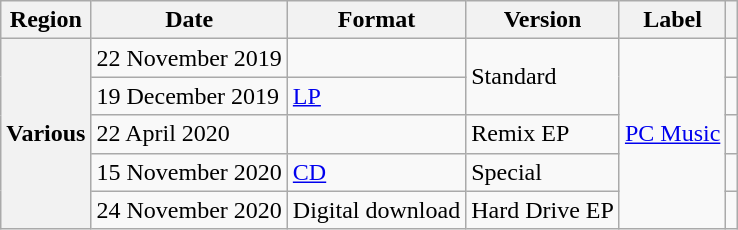<table class="wikitable plainrowheaders">
<tr>
<th scope="col">Region</th>
<th scope="col">Date</th>
<th scope="col">Format</th>
<th scope="col">Version</th>
<th scope="col">Label</th>
<th scope="col"></th>
</tr>
<tr>
<th rowspan="5" scope="row">Various</th>
<td>22 November 2019</td>
<td></td>
<td rowspan="2">Standard</td>
<td rowspan="5"><a href='#'>PC Music</a></td>
<td align="center"></td>
</tr>
<tr>
<td>19 December 2019</td>
<td><a href='#'>LP</a></td>
<td align="center"></td>
</tr>
<tr>
<td>22 April 2020</td>
<td></td>
<td>Remix EP</td>
<td></td>
</tr>
<tr>
<td>15 November 2020</td>
<td><a href='#'>CD</a></td>
<td>Special</td>
<td></td>
</tr>
<tr>
<td>24 November 2020</td>
<td>Digital download</td>
<td>Hard Drive EP</td>
<td></td>
</tr>
</table>
